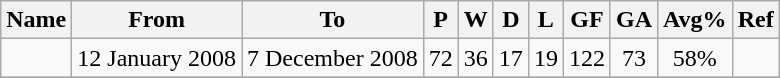<table class="wikitable sortable">
<tr>
<th>Name</th>
<th>From</th>
<th class="unsortable">To</th>
<th>P</th>
<th>W</th>
<th>D</th>
<th>L</th>
<th>GF</th>
<th>GA</th>
<th>Avg%</th>
<th>Ref</th>
</tr>
<tr>
<td align=left> </td>
<td align=left>12 January 2008</td>
<td align=left>7 December 2008</td>
<td align=center>72</td>
<td align=center>36</td>
<td align=center>17</td>
<td align=center>19</td>
<td align=center>122</td>
<td align=center>73</td>
<td align=center>58%</td>
<td align=center></td>
</tr>
<tr>
</tr>
</table>
